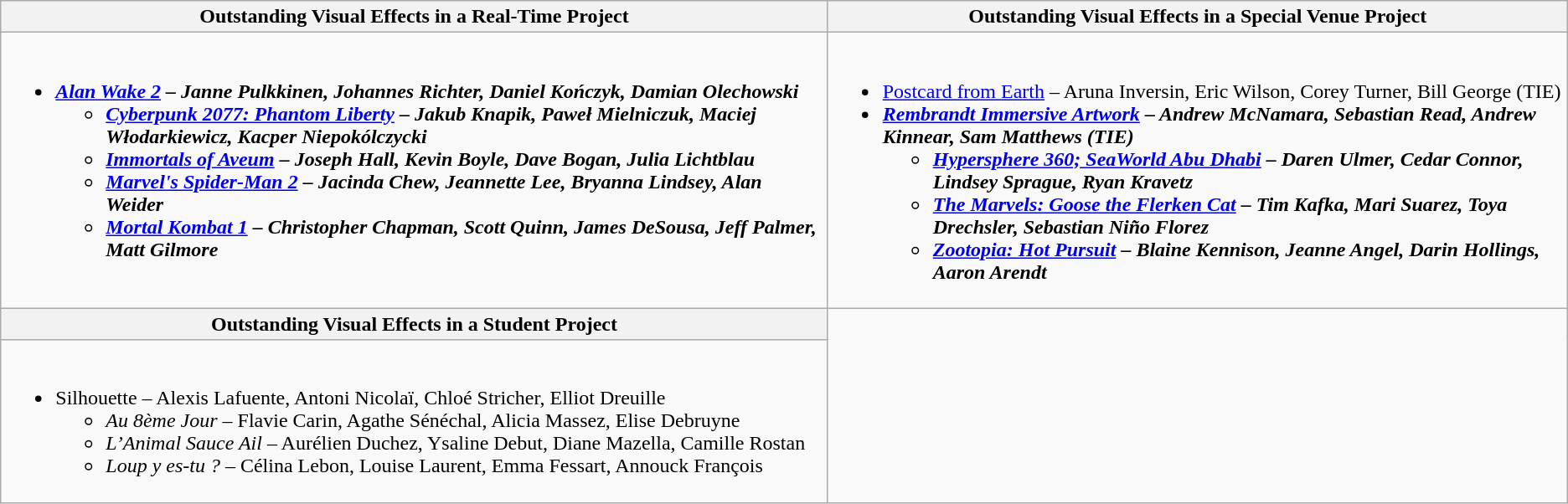<table class="wikitable" style="width=100%">
<tr>
<th style="width=50%"><strong>Outstanding Visual Effects in a Real-Time Project</strong></th>
<th style="width=50%"><strong>Outstanding Visual Effects in a Special Venue Project</strong></th>
</tr>
<tr>
<td valign="top"><br><ul><li><strong><em><a href='#'>Alan Wake 2</a><em> – Janne Pulkkinen, Johannes Richter, Daniel Kończyk, Damian Olechowski<strong><ul><li></em><a href='#'>Cyberpunk 2077: Phantom Liberty</a><em> – Jakub Knapik, Paweł Mielniczuk, Maciej Włodarkiewicz, Kacper Niepokólczycki</li><li></em><a href='#'>Immortals of Aveum</a><em> – Joseph Hall, Kevin Boyle, Dave Bogan, Julia Lichtblau</li><li></em><a href='#'>Marvel's Spider-Man 2</a><em> – Jacinda Chew, Jeannette Lee, Bryanna Lindsey, Alan Weider</li><li></em><a href='#'>Mortal Kombat 1</a><em> – Christopher Chapman, Scott Quinn, James DeSousa, Jeff Palmer, Matt Gilmore</li></ul></li></ul></td>
<td valign="top"><br><ul><li></em></strong><a href='#'>Postcard from Earth</a></em> – Aruna Inversin, Eric Wilson, Corey Turner, Bill George (TIE)</strong></li><li><strong><em><a href='#'>Rembrandt Immersive Artwork</a><em> – Andrew McNamara, Sebastian Read, Andrew Kinnear, Sam Matthews (TIE)<strong><ul><li></em><a href='#'>Hypersphere 360; SeaWorld Abu Dhabi</a><em> – Daren Ulmer, Cedar Connor, Lindsey Sprague, Ryan Kravetz</li><li></em><a href='#'>The Marvels: Goose the Flerken Cat</a><em> – Tim Kafka, Mari Suarez, Toya Drechsler, Sebastian Niño Florez</li><li></em><a href='#'>Zootopia: Hot Pursuit</a><em> – Blaine Kennison, Jeanne Angel, Darin Hollings, Aaron Arendt</li></ul></li></ul></td>
</tr>
<tr>
<th></strong>Outstanding Visual Effects in a Student Project<strong></th>
</tr>
<tr>
<td valign="top"><br><ul><li></em></strong>Silhouette</em> – Alexis Lafuente, Antoni Nicolaï, Chloé Stricher, Elliot Dreuille</strong><ul><li><em>Au 8ème Jour</em> – Flavie Carin, Agathe Sénéchal, Alicia Massez, Elise Debruyne</li><li><em>L’Animal Sauce Ail</em> – Aurélien Duchez, Ysaline Debut, Diane Mazella, Camille Rostan</li><li><em>Loup y es-tu ?</em> – Célina Lebon, Louise Laurent, Emma Fessart, Annouck François</li></ul></li></ul></td>
</tr>
</table>
